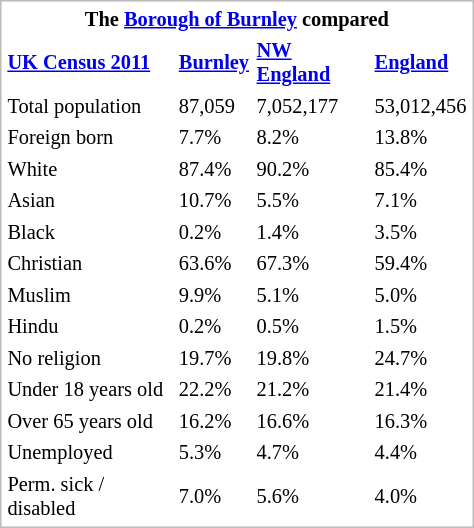<table id="toc" style="float: right; margin: .3em; width: 25%; font-size: 85%; border:1px solid #BBB;" cellspacing=3>
<tr>
<th colspan="4"><strong>The <a href='#'>Borough of Burnley</a> compared</strong></th>
</tr>
<tr>
<td><strong><a href='#'>UK Census 2011</a></strong></td>
<td><strong><a href='#'>Burnley</a></strong></td>
<td><strong><a href='#'>NW England</a></strong></td>
<td><strong><a href='#'>England</a></strong></td>
</tr>
<tr>
<td>Total population</td>
<td>87,059</td>
<td>7,052,177</td>
<td>53,012,456</td>
</tr>
<tr>
<td>Foreign born</td>
<td>7.7%</td>
<td>8.2%</td>
<td>13.8%</td>
</tr>
<tr>
<td>White</td>
<td>87.4%</td>
<td>90.2%</td>
<td>85.4%</td>
</tr>
<tr>
<td>Asian</td>
<td>10.7%</td>
<td>5.5%</td>
<td>7.1%</td>
</tr>
<tr>
<td>Black</td>
<td>0.2%</td>
<td>1.4%</td>
<td>3.5%</td>
</tr>
<tr>
<td>Christian</td>
<td>63.6%</td>
<td>67.3%</td>
<td>59.4%</td>
</tr>
<tr>
<td>Muslim</td>
<td>9.9%</td>
<td>5.1%</td>
<td>5.0%</td>
</tr>
<tr>
<td>Hindu</td>
<td>0.2%</td>
<td>0.5%</td>
<td>1.5%</td>
</tr>
<tr>
<td>No religion</td>
<td>19.7%</td>
<td>19.8%</td>
<td>24.7%</td>
</tr>
<tr>
<td>Under 18 years old</td>
<td>22.2%</td>
<td>21.2%</td>
<td>21.4%</td>
</tr>
<tr>
<td>Over 65 years old</td>
<td>16.2%</td>
<td>16.6%</td>
<td>16.3%</td>
</tr>
<tr>
<td>Unemployed</td>
<td>5.3%</td>
<td>4.7%</td>
<td>4.4%</td>
</tr>
<tr>
<td>Perm. sick / disabled</td>
<td>7.0%</td>
<td>5.6%</td>
<td>4.0%</td>
</tr>
</table>
